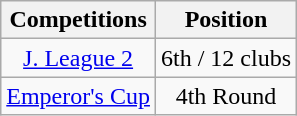<table class="wikitable" style="text-align:center;">
<tr>
<th>Competitions</th>
<th>Position</th>
</tr>
<tr>
<td><a href='#'>J. League 2</a></td>
<td>6th / 12 clubs</td>
</tr>
<tr>
<td><a href='#'>Emperor's Cup</a></td>
<td>4th Round</td>
</tr>
</table>
